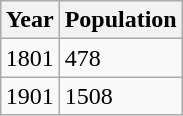<table class="wikitable" style="float:right;margin-left:1em;margin-right:0">
<tr>
<th>Year</th>
<th>Population</th>
</tr>
<tr>
<td>1801</td>
<td>478</td>
</tr>
<tr>
<td>1901</td>
<td>1508</td>
</tr>
</table>
